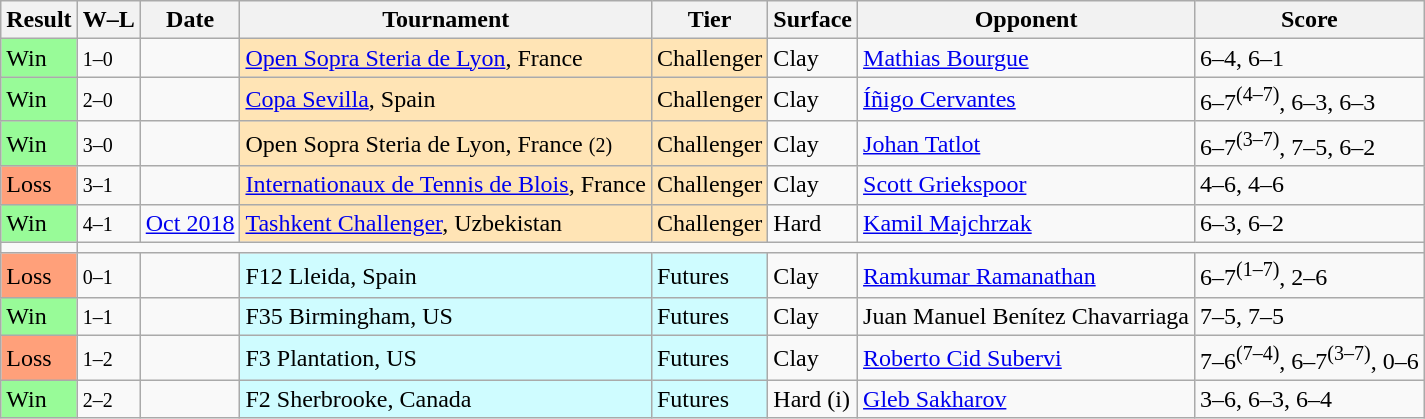<table class="sortable wikitable">
<tr>
<th>Result</th>
<th class="unsortable">W–L</th>
<th>Date</th>
<th>Tournament</th>
<th>Tier</th>
<th>Surface</th>
<th>Opponent</th>
<th class="unsortable">Score</th>
</tr>
<tr>
<td style="background:#98fb98;">Win</td>
<td><small>1–0</small></td>
<td><a href='#'></a></td>
<td style="background:moccasin;"><a href='#'>Open Sopra Steria de Lyon</a>, France</td>
<td style="background:moccasin;">Challenger</td>
<td>Clay</td>
<td> <a href='#'>Mathias Bourgue</a></td>
<td>6–4, 6–1</td>
</tr>
<tr>
<td style="background:#98fb98;">Win</td>
<td><small>2–0</small></td>
<td><a href='#'></a></td>
<td style="background:moccasin;"><a href='#'>Copa Sevilla</a>, Spain</td>
<td style="background:moccasin;">Challenger</td>
<td>Clay</td>
<td> <a href='#'>Íñigo Cervantes</a></td>
<td>6–7<sup>(4–7)</sup>, 6–3, 6–3</td>
</tr>
<tr>
<td style="background:#98fb98;">Win</td>
<td><small>3–0</small></td>
<td><a href='#'></a></td>
<td style="background:moccasin;">Open Sopra Steria de Lyon, France <small>(2)</small></td>
<td style="background:moccasin;">Challenger</td>
<td>Clay</td>
<td> <a href='#'>Johan Tatlot</a></td>
<td>6–7<sup>(3–7)</sup>, 7–5, 6–2</td>
</tr>
<tr>
<td style="background:#ffa07a;">Loss</td>
<td><small>3–1</small></td>
<td><a href='#'></a></td>
<td style="background:moccasin;"><a href='#'>Internationaux de Tennis de Blois</a>, France</td>
<td style="background:moccasin;">Challenger</td>
<td>Clay</td>
<td> <a href='#'>Scott Griekspoor</a></td>
<td>4–6, 4–6</td>
</tr>
<tr>
<td style="background:#98fb98;">Win</td>
<td><small>4–1</small></td>
<td><a href='#'>Oct 2018</a></td>
<td style="background:moccasin;"><a href='#'>Tashkent Challenger</a>, Uzbekistan</td>
<td style="background:moccasin;">Challenger</td>
<td>Hard</td>
<td> <a href='#'>Kamil Majchrzak</a></td>
<td>6–3, 6–2</td>
</tr>
<tr>
<td></td>
</tr>
<tr>
<td style="background:#ffa07a;">Loss</td>
<td><small>0–1</small></td>
<td></td>
<td style="background:#cffcff;">F12 Lleida, Spain</td>
<td style="background:#cffcff;">Futures</td>
<td>Clay</td>
<td> <a href='#'>Ramkumar Ramanathan</a></td>
<td>6–7<sup>(1–7)</sup>, 2–6</td>
</tr>
<tr>
<td style="background:#98fb98;">Win</td>
<td><small>1–1</small></td>
<td></td>
<td style="background:#cffcff;">F35 Birmingham, US</td>
<td style="background:#cffcff;">Futures</td>
<td>Clay</td>
<td> Juan Manuel Benítez Chavarriaga</td>
<td>7–5, 7–5</td>
</tr>
<tr>
<td style="background:#ffa07a;">Loss</td>
<td><small>1–2</small></td>
<td></td>
<td style="background:#cffcff;">F3 Plantation, US</td>
<td style="background:#cffcff;">Futures</td>
<td>Clay</td>
<td> <a href='#'>Roberto Cid Subervi</a></td>
<td>7–6<sup>(7–4)</sup>, 6–7<sup>(3–7)</sup>, 0–6</td>
</tr>
<tr>
<td style="background:#98fb98;">Win</td>
<td><small>2–2</small></td>
<td></td>
<td style="background:#cffcff;">F2 Sherbrooke, Canada</td>
<td style="background:#cffcff;">Futures</td>
<td>Hard (i)</td>
<td> <a href='#'>Gleb Sakharov</a></td>
<td>3–6, 6–3, 6–4</td>
</tr>
</table>
